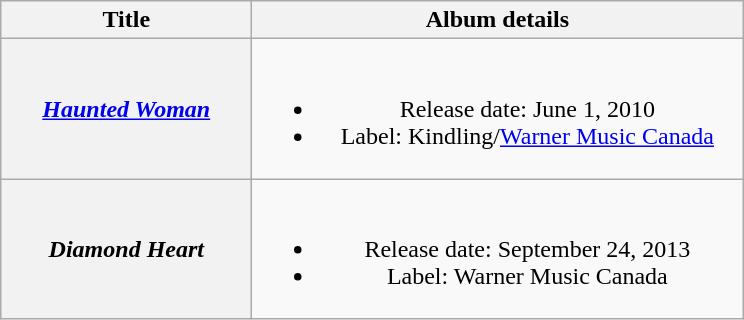<table class="wikitable plainrowheaders" style="text-align:center;">
<tr>
<th style="width:10em;">Title</th>
<th style="width:20em;">Album details</th>
</tr>
<tr>
<th scope="row"><em><a href='#'>Haunted Woman</a></em></th>
<td><br><ul><li>Release date: June 1, 2010</li><li>Label: Kindling/<a href='#'>Warner Music Canada</a></li></ul></td>
</tr>
<tr>
<th scope="row"><em>Diamond Heart</em></th>
<td><br><ul><li>Release date: September 24, 2013</li><li>Label: Warner Music Canada</li></ul></td>
</tr>
</table>
